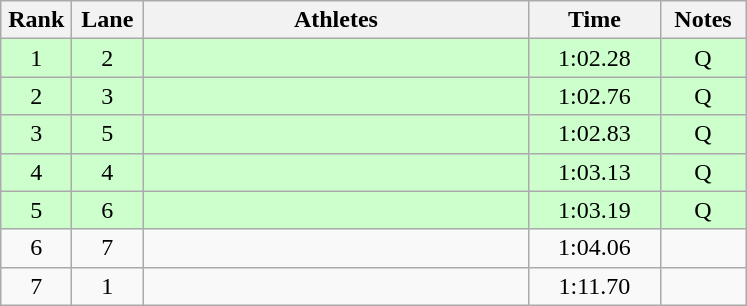<table class="wikitable sortable" style="text-align:center;">
<tr>
<th width=40>Rank</th>
<th width=40>Lane</th>
<th width=250>Athletes</th>
<th width=80>Time</th>
<th width=50>Notes</th>
</tr>
<tr bgcolor=ccffcc>
<td>1</td>
<td>2</td>
<td align=left></td>
<td>1:02.28</td>
<td>Q</td>
</tr>
<tr bgcolor=ccffcc>
<td>2</td>
<td>3</td>
<td align=left></td>
<td>1:02.76</td>
<td>Q</td>
</tr>
<tr bgcolor=ccffcc>
<td>3</td>
<td>5</td>
<td align=left></td>
<td>1:02.83</td>
<td>Q</td>
</tr>
<tr bgcolor=ccffcc>
<td>4</td>
<td>4</td>
<td align=left></td>
<td>1:03.13</td>
<td>Q</td>
</tr>
<tr bgcolor=ccffcc>
<td>5</td>
<td>6</td>
<td align=left></td>
<td>1:03.19</td>
<td>Q</td>
</tr>
<tr>
<td>6</td>
<td>7</td>
<td align=left></td>
<td>1:04.06</td>
<td></td>
</tr>
<tr>
<td>7</td>
<td>1</td>
<td align=left></td>
<td>1:11.70</td>
<td></td>
</tr>
</table>
